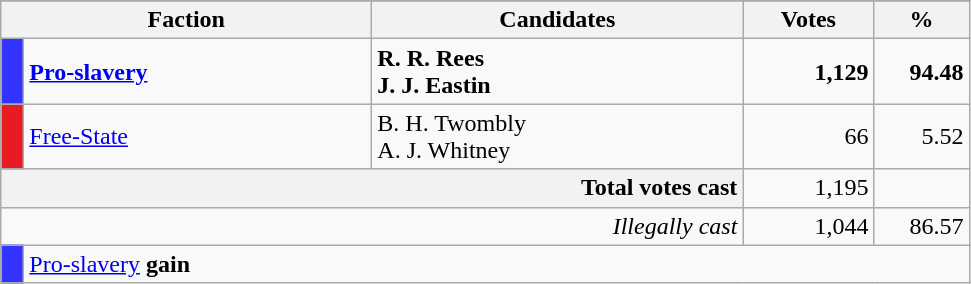<table class="wikitable plainrowheaders" style="text-align:center;">
<tr>
</tr>
<tr>
<th scope="col" colspan="2" style="width: 15em">Faction</th>
<th scope="col" style="width: 15em">Candidates</th>
<th scope="col" style="width: 5em">Votes</th>
<th scope="col" style="width: 3.5em">%</th>
</tr>
<tr>
<td style="width: 0.5em; background-color:#3333FF"></td>
<td style="text-align: left"><strong><a href='#'>Pro-slavery</a></strong></td>
<td style="text-align: left"><strong>R. R. Rees</strong><br><strong>J. J. Eastin</strong></td>
<td style="text-align: right; margin-right: 0.5em"><strong>1,129</strong></td>
<td style="text-align: right; margin-right: 0.5em"><strong>94.48</strong></td>
</tr>
<tr>
<td style="width: 0.5em; background-color:#E81B23"></td>
<td style="text-align: left"><a href='#'>Free-State</a></td>
<td style="text-align: left">B. H. Twombly<br>A. J. Whitney</td>
<td style="text-align: right; margin-right: 0.5em">66</td>
<td style="text-align: right; margin-right: 0.5em">5.52</td>
</tr>
<tr>
<th colspan="3" style="text-align:right;">Total votes cast</th>
<td style="text-align:right;">1,195</td>
<td style="text-align:right;"></td>
</tr>
<tr>
<td colspan="3" style="text-align:right;"><em>Illegally cast</em></td>
<td style="text-align:right;">1,044</td>
<td style="text-align:right;">86.57</td>
</tr>
<tr>
<td style="width: 0.5em; background-color:#3333FF"></td>
<td colspan="4" style="text-align:left;"><a href='#'>Pro-slavery</a> <strong>gain</strong></td>
</tr>
</table>
